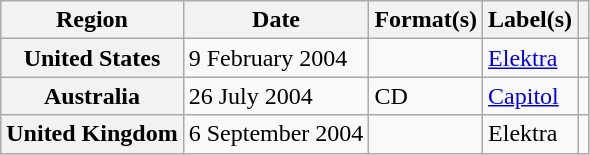<table class="wikitable plainrowheaders">
<tr>
<th scope="col">Region</th>
<th scope="col">Date</th>
<th scope="col">Format(s)</th>
<th scope="col">Label(s)</th>
<th scope="col"></th>
</tr>
<tr>
<th scope="row">United States</th>
<td>9 February 2004</td>
<td></td>
<td><a href='#'>Elektra</a></td>
<td align="center"></td>
</tr>
<tr>
<th scope="row">Australia</th>
<td>26 July 2004</td>
<td>CD</td>
<td><a href='#'>Capitol</a></td>
<td align="center"></td>
</tr>
<tr>
<th scope="row">United Kingdom</th>
<td>6 September 2004</td>
<td></td>
<td>Elektra</td>
<td align="center"></td>
</tr>
</table>
